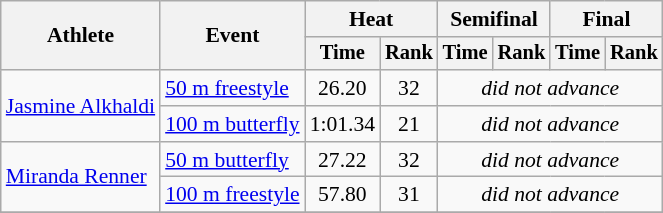<table class="wikitable" style="text-align:center; font-size:90%">
<tr>
<th rowspan="2">Athlete</th>
<th rowspan="2">Event</th>
<th colspan="2">Heat</th>
<th colspan="2">Semifinal</th>
<th colspan="2">Final</th>
</tr>
<tr style="font-size:95%">
<th>Time</th>
<th>Rank</th>
<th>Time</th>
<th>Rank</th>
<th>Time</th>
<th>Rank</th>
</tr>
<tr>
<td rowspan=2 align=left><a href='#'>Jasmine Alkhaldi</a></td>
<td align=left><a href='#'>50 m freestyle</a></td>
<td>26.20</td>
<td>32</td>
<td colspan=4><em>did not advance</em></td>
</tr>
<tr>
<td align=left><a href='#'>100 m butterfly</a></td>
<td>1:01.34</td>
<td>21</td>
<td colspan=4><em>did not advance</em></td>
</tr>
<tr>
<td rowspan=2 align=left><a href='#'>Miranda Renner</a></td>
<td align=left><a href='#'>50 m butterfly</a></td>
<td>27.22</td>
<td>32</td>
<td colspan=4><em>did not advance</em></td>
</tr>
<tr>
<td align=left><a href='#'>100 m freestyle</a></td>
<td>57.80</td>
<td>31</td>
<td colspan=4><em>did not advance</em></td>
</tr>
<tr>
</tr>
</table>
